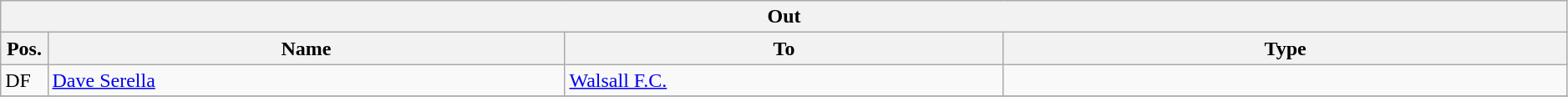<table class="wikitable" style="font-size:100%;width:99%;">
<tr>
<th colspan="4">Out</th>
</tr>
<tr>
<th width=3%>Pos.</th>
<th width=33%>Name</th>
<th width=28%>To</th>
<th width=36%>Type</th>
</tr>
<tr>
<td>DF</td>
<td><a href='#'>Dave Serella</a></td>
<td><a href='#'>Walsall F.C.</a></td>
<td></td>
</tr>
<tr>
</tr>
</table>
